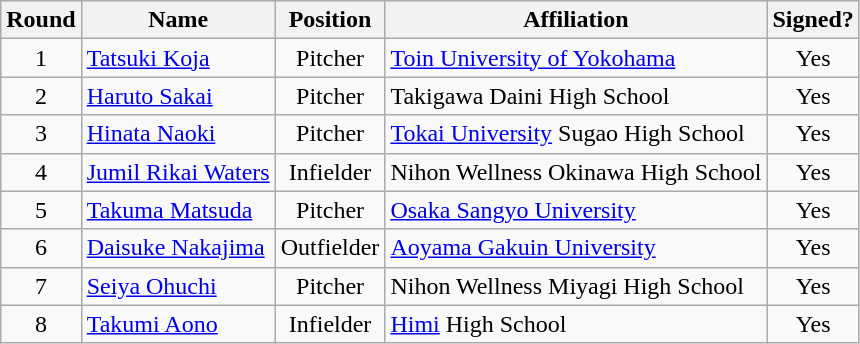<table class="wikitable" style="text-align:center;">
<tr>
<th>Round</th>
<th>Name</th>
<th>Position</th>
<th>Affiliation</th>
<th>Signed?</th>
</tr>
<tr>
<td>1</td>
<td style="text-align:left;"><a href='#'>Tatsuki Koja</a></td>
<td>Pitcher</td>
<td style="text-align:left;"><a href='#'>Toin University of Yokohama</a></td>
<td>Yes</td>
</tr>
<tr>
<td>2</td>
<td style="text-align:left;"><a href='#'>Haruto Sakai</a></td>
<td>Pitcher</td>
<td style="text-align:left;">Takigawa Daini High School</td>
<td>Yes</td>
</tr>
<tr>
<td>3</td>
<td style="text-align:left;"><a href='#'>Hinata Naoki</a></td>
<td>Pitcher</td>
<td style="text-align:left;"><a href='#'>Tokai University</a> Sugao High School</td>
<td>Yes</td>
</tr>
<tr>
<td>4</td>
<td style="text-align:left;"><a href='#'>Jumil Rikai Waters</a></td>
<td>Infielder</td>
<td style="text-align:left;">Nihon Wellness Okinawa High School</td>
<td>Yes</td>
</tr>
<tr>
<td>5</td>
<td style="text-align:left;"><a href='#'>Takuma Matsuda</a></td>
<td>Pitcher</td>
<td style="text-align:left;"><a href='#'>Osaka Sangyo University</a></td>
<td>Yes</td>
</tr>
<tr>
<td>6</td>
<td style="text-align:left;"><a href='#'>Daisuke Nakajima</a></td>
<td>Outfielder</td>
<td style="text-align:left;"><a href='#'>Aoyama Gakuin University</a></td>
<td>Yes</td>
</tr>
<tr>
<td>7</td>
<td style="text-align:left;"><a href='#'>Seiya Ohuchi</a></td>
<td>Pitcher</td>
<td style="text-align:left;">Nihon Wellness Miyagi High School</td>
<td>Yes</td>
</tr>
<tr>
<td>8</td>
<td style="text-align:left;"><a href='#'>Takumi Aono</a></td>
<td>Infielder</td>
<td style="text-align:left;"><a href='#'>Himi</a> High School</td>
<td>Yes</td>
</tr>
</table>
